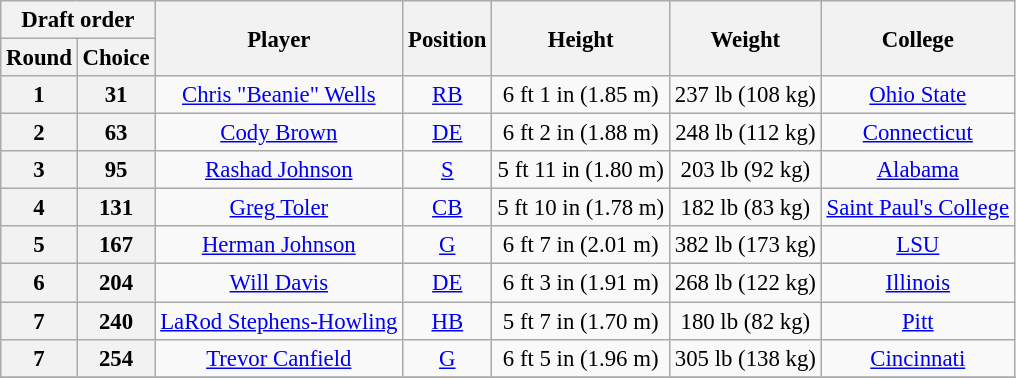<table class="wikitable" align="center" style="font-size: 95%;">
<tr>
<th colspan="2">Draft order</th>
<th rowspan="2">Player</th>
<th rowspan="2">Position</th>
<th rowspan="2">Height</th>
<th rowspan="2">Weight</th>
<th rowspan="2">College</th>
</tr>
<tr>
<th>Round</th>
<th>Choice</th>
</tr>
<tr>
<th align="center">1</th>
<th align="center">31</th>
<td align="center"><a href='#'>Chris "Beanie" Wells</a></td>
<td align="center"><a href='#'>RB</a></td>
<td align="center">6 ft 1 in (1.85 m)</td>
<td align="center">237 lb (108 kg)</td>
<td align="center"><a href='#'>Ohio State</a></td>
</tr>
<tr>
<th align="center">2</th>
<th align="center">63</th>
<td align="center"><a href='#'>Cody Brown</a></td>
<td align="center"><a href='#'>DE</a></td>
<td align="center">6 ft 2 in (1.88 m)</td>
<td align="center">248 lb (112 kg)</td>
<td align="center"><a href='#'>Connecticut</a></td>
</tr>
<tr>
<th align="center">3</th>
<th align="center">95</th>
<td align="center"><a href='#'>Rashad Johnson</a></td>
<td align="center"><a href='#'>S</a></td>
<td align="center">5 ft 11 in (1.80 m)</td>
<td align="center">203 lb (92 kg)</td>
<td align="center"><a href='#'>Alabama</a></td>
</tr>
<tr>
<th align="center">4</th>
<th align="center">131</th>
<td align="center"><a href='#'>Greg Toler</a></td>
<td align="center"><a href='#'>CB</a></td>
<td align="center">5 ft 10 in (1.78 m)</td>
<td align="center">182 lb (83 kg)</td>
<td align="center"><a href='#'>Saint Paul's College</a></td>
</tr>
<tr>
<th align="center">5</th>
<th align="center">167</th>
<td align="center"><a href='#'>Herman Johnson</a></td>
<td align="center"><a href='#'>G</a></td>
<td align="center">6 ft 7 in (2.01 m)</td>
<td align="center">382 lb (173 kg)</td>
<td align="center"><a href='#'>LSU</a></td>
</tr>
<tr>
<th align="center">6</th>
<th align="center">204</th>
<td align="center"><a href='#'>Will Davis</a></td>
<td align="center"><a href='#'>DE</a></td>
<td align="center">6 ft 3 in (1.91 m)</td>
<td align="center">268 lb (122 kg)</td>
<td align="center"><a href='#'>Illinois</a></td>
</tr>
<tr>
<th align="center">7</th>
<th align="center">240</th>
<td align="center"><a href='#'>LaRod Stephens-Howling</a></td>
<td align="center"><a href='#'>HB</a></td>
<td align="center">5 ft 7 in (1.70 m)</td>
<td align="center">180 lb (82 kg)</td>
<td align="center"><a href='#'>Pitt</a></td>
</tr>
<tr>
<th align="center">7</th>
<th align="center">254</th>
<td align="center"><a href='#'>Trevor Canfield</a></td>
<td align="center"><a href='#'>G</a></td>
<td align="center">6 ft 5 in (1.96 m)</td>
<td align="center">305 lb (138 kg)</td>
<td align="center"><a href='#'>Cincinnati</a></td>
</tr>
<tr>
</tr>
</table>
